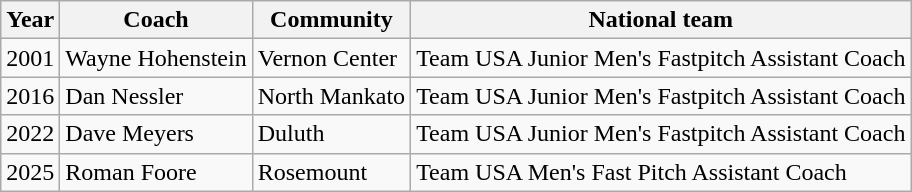<table class="wikitable">
<tr>
<th>Year</th>
<th>Coach</th>
<th>Community</th>
<th>National team</th>
</tr>
<tr>
<td>2001</td>
<td>Wayne Hohenstein</td>
<td>Vernon Center</td>
<td>Team USA Junior Men's Fastpitch Assistant Coach</td>
</tr>
<tr>
<td>2016</td>
<td>Dan Nessler</td>
<td>North Mankato</td>
<td>Team USA Junior Men's Fastpitch Assistant Coach</td>
</tr>
<tr>
<td>2022</td>
<td>Dave Meyers</td>
<td>Duluth</td>
<td>Team USA Junior Men's Fastpitch Assistant Coach</td>
</tr>
<tr>
<td>2025</td>
<td>Roman Foore</td>
<td>Rosemount</td>
<td>Team USA Men's Fast Pitch Assistant Coach</td>
</tr>
</table>
